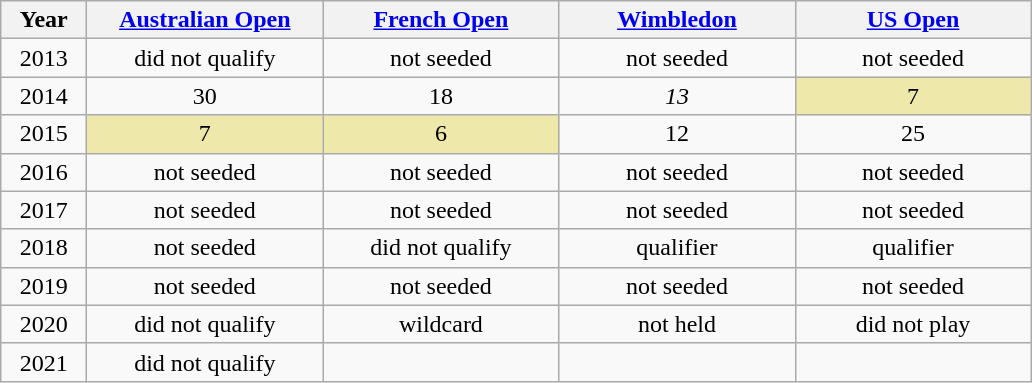<table class="wikitable nowrap" style=text-align:center>
<tr>
<th width=50>Year</th>
<th width=150><a href='#'>Australian Open</a></th>
<th width=150><a href='#'>French Open</a></th>
<th width=150><a href='#'>Wimbledon</a></th>
<th width=150><a href='#'>US Open</a></th>
</tr>
<tr>
<td scope="row">2013</td>
<td>did not qualify</td>
<td>not seeded</td>
<td>not seeded</td>
<td>not seeded</td>
</tr>
<tr>
<td scope="row">2014</td>
<td>30</td>
<td>18</td>
<td><em>13</em></td>
<td style="background:#eee8aa;">7</td>
</tr>
<tr>
<td scope="row">2015</td>
<td style="background:#eee8aa;">7</td>
<td style="background:#eee8aa;">6</td>
<td>12</td>
<td>25</td>
</tr>
<tr>
<td scope="row">2016</td>
<td>not seeded</td>
<td>not seeded</td>
<td>not seeded</td>
<td>not seeded</td>
</tr>
<tr>
<td scope="row">2017</td>
<td>not seeded</td>
<td>not seeded</td>
<td>not seeded</td>
<td>not seeded</td>
</tr>
<tr>
<td scope="row">2018</td>
<td>not seeded</td>
<td>did not qualify</td>
<td>qualifier</td>
<td>qualifier</td>
</tr>
<tr>
<td scope="row">2019</td>
<td>not seeded</td>
<td>not seeded</td>
<td>not seeded</td>
<td>not seeded</td>
</tr>
<tr>
<td scope="row">2020</td>
<td>did not qualify</td>
<td>wildcard</td>
<td>not held</td>
<td>did not play</td>
</tr>
<tr>
<td scope="row">2021</td>
<td>did not qualify</td>
<td></td>
<td></td>
<td></td>
</tr>
</table>
